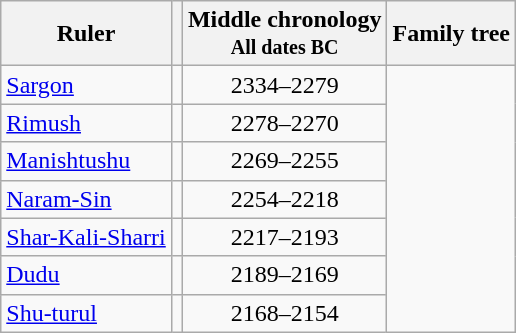<table class="wikitable">
<tr>
<th>Ruler</th>
<th></th>
<th>Middle chronology<br><small>All dates BC</small></th>
<th>Family tree</th>
</tr>
<tr>
<td><a href='#'>Sargon</a></td>
<td></td>
<td style="text-align:center;">2334–2279</td>
<td style="text-align:center;" rowspan=7></td>
</tr>
<tr>
<td><a href='#'>Rimush</a></td>
<td></td>
<td style="text-align:center;">2278–2270</td>
</tr>
<tr>
<td><a href='#'>Manishtushu</a></td>
<td></td>
<td style="text-align:center;">2269–2255</td>
</tr>
<tr>
<td><a href='#'>Naram-Sin</a></td>
<td></td>
<td style="text-align:center;">2254–2218</td>
</tr>
<tr>
<td><a href='#'>Shar-Kali-Sharri</a></td>
<td></td>
<td style="text-align:center;">2217–2193</td>
</tr>
<tr>
<td><a href='#'>Dudu</a></td>
<td></td>
<td style="text-align:center;">2189–2169</td>
</tr>
<tr>
<td><a href='#'>Shu-turul</a></td>
<td></td>
<td style="text-align:center;">2168–2154</td>
</tr>
</table>
